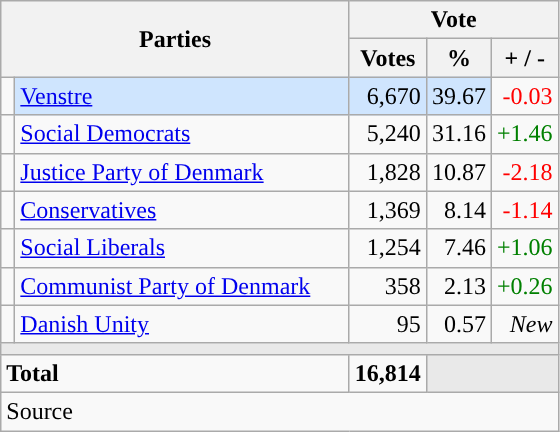<table class="wikitable" style="text-align:right;">
<tr>
<th style="text-align:centre;" rowspan="2" colspan="2" width="225">Parties</th>
<th colspan="3">Vote</th>
</tr>
<tr>
<th width="15">Votes</th>
<th width="15">%</th>
<th width="15">+ / -</th>
</tr>
<tr>
<td width="2" style="color:inherit;background:"></td>
<td bgcolor=#cfe5fe  align="left"><a href='#'>Venstre</a></td>
<td bgcolor=#cfe5fe>6,670</td>
<td bgcolor=#cfe5fe>39.67</td>
<td style=color:red;>-0.03</td>
</tr>
<tr>
<td width="2" style="color:inherit;background:"></td>
<td align="left"><a href='#'>Social Democrats</a></td>
<td>5,240</td>
<td>31.16</td>
<td style=color:green;>+1.46</td>
</tr>
<tr>
<td width="2" style="color:inherit;background:"></td>
<td align="left"><a href='#'>Justice Party of Denmark</a></td>
<td>1,828</td>
<td>10.87</td>
<td style=color:red;>-2.18</td>
</tr>
<tr>
<td width="2" style="color:inherit;background:"></td>
<td align="left"><a href='#'>Conservatives</a></td>
<td>1,369</td>
<td>8.14</td>
<td style=color:red;>-1.14</td>
</tr>
<tr>
<td width="2" style="color:inherit;background:"></td>
<td align="left"><a href='#'>Social Liberals</a></td>
<td>1,254</td>
<td>7.46</td>
<td style=color:green;>+1.06</td>
</tr>
<tr>
<td width="2" style="color:inherit;background:"></td>
<td align="left"><a href='#'>Communist Party of Denmark</a></td>
<td>358</td>
<td>2.13</td>
<td style=color:green;>+0.26</td>
</tr>
<tr>
<td width="2" style="color:inherit;background:"></td>
<td align="left"><a href='#'>Danish Unity</a></td>
<td>95</td>
<td>0.57</td>
<td><em>New</em></td>
</tr>
<tr>
<td colspan="7" bgcolor="#E9E9E9"></td>
</tr>
<tr>
<td align="left" colspan="2"><strong>Total</strong></td>
<td><strong>16,814</strong></td>
<td bgcolor="#E9E9E9" colspan="2"></td>
</tr>
<tr>
<td align="left" colspan="6">Source</td>
</tr>
</table>
